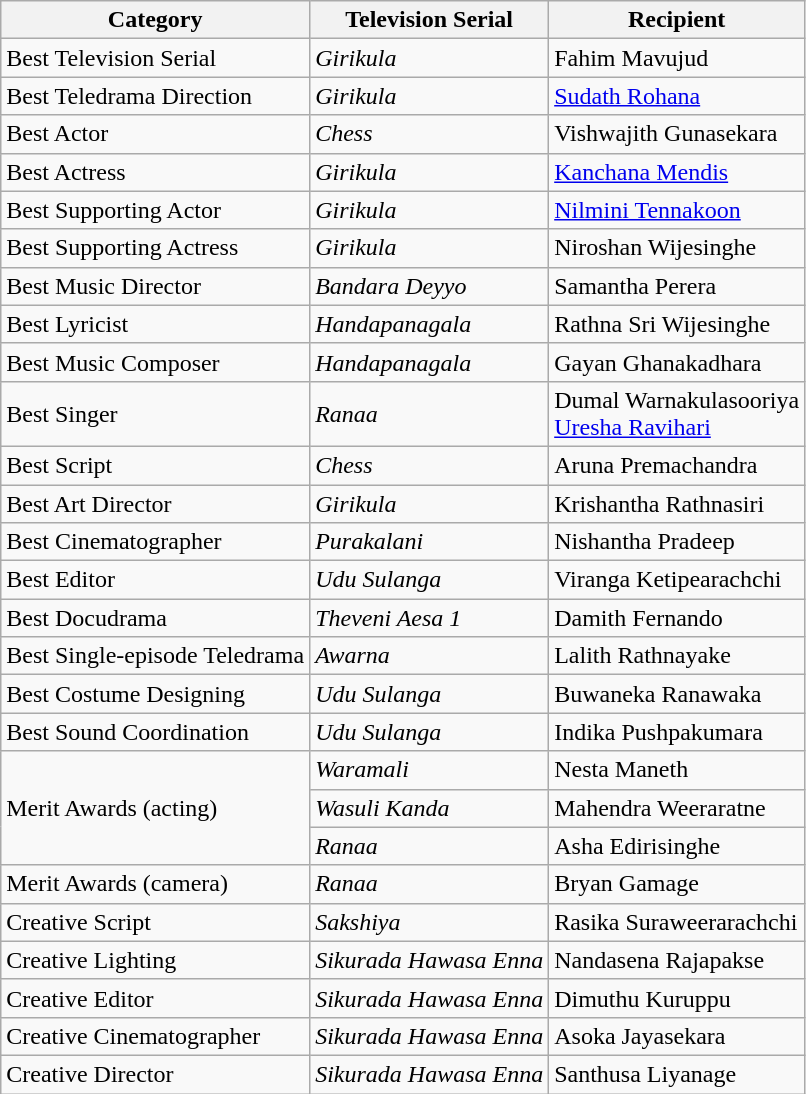<table class="wikitable plainrowheaders sortable">
<tr>
<th scope="col">Category</th>
<th scope="col">Television Serial</th>
<th scope="col">Recipient</th>
</tr>
<tr>
<td>Best Television Serial</td>
<td><em>Girikula</em></td>
<td>Fahim Mavujud</td>
</tr>
<tr>
<td>Best Teledrama Direction</td>
<td><em>Girikula</em></td>
<td><a href='#'>Sudath Rohana</a></td>
</tr>
<tr>
<td>Best Actor</td>
<td><em>Chess</em></td>
<td>Vishwajith Gunasekara</td>
</tr>
<tr>
<td>Best Actress</td>
<td><em>Girikula</em></td>
<td><a href='#'>Kanchana Mendis</a></td>
</tr>
<tr>
<td>Best Supporting Actor</td>
<td><em>Girikula</em></td>
<td><a href='#'>Nilmini Tennakoon</a></td>
</tr>
<tr>
<td>Best Supporting Actress</td>
<td><em>Girikula</em></td>
<td>Niroshan Wijesinghe</td>
</tr>
<tr>
<td>Best Music Director</td>
<td><em>Bandara Deyyo</em></td>
<td>Samantha Perera</td>
</tr>
<tr>
<td>Best Lyricist</td>
<td><em>Handapanagala</em></td>
<td>Rathna Sri Wijesinghe</td>
</tr>
<tr>
<td>Best Music Composer</td>
<td><em>Handapanagala</em></td>
<td>Gayan Ghanakadhara</td>
</tr>
<tr>
<td>Best Singer</td>
<td><em>Ranaa</em></td>
<td>Dumal Warnakulasooriya <br> <a href='#'>Uresha Ravihari</a></td>
</tr>
<tr>
<td>Best Script</td>
<td><em>Chess</em></td>
<td>Aruna Premachandra</td>
</tr>
<tr>
<td>Best Art Director</td>
<td><em>Girikula</em></td>
<td>Krishantha Rathnasiri</td>
</tr>
<tr>
<td>Best Cinematographer</td>
<td><em>Purakalani</em></td>
<td>Nishantha Pradeep</td>
</tr>
<tr>
<td>Best Editor</td>
<td><em>Udu Sulanga</em></td>
<td>Viranga Ketipearachchi</td>
</tr>
<tr>
<td>Best Docudrama</td>
<td><em>Theveni Aesa 1</em></td>
<td>Damith Fernando</td>
</tr>
<tr>
<td>Best Single-episode Teledrama</td>
<td><em>Awarna</em></td>
<td>Lalith Rathnayake</td>
</tr>
<tr>
<td>Best Costume Designing</td>
<td><em>Udu Sulanga</em></td>
<td>Buwaneka Ranawaka</td>
</tr>
<tr>
<td>Best Sound Coordination</td>
<td><em>Udu Sulanga</em></td>
<td>Indika Pushpakumara</td>
</tr>
<tr>
<td rowspan=3>Merit Awards (acting)</td>
<td><em>Waramali</em></td>
<td>Nesta Maneth</td>
</tr>
<tr>
<td><em>Wasuli Kanda</em></td>
<td>Mahendra Weeraratne</td>
</tr>
<tr>
<td><em>Ranaa</em></td>
<td>Asha Edirisinghe</td>
</tr>
<tr>
<td>Merit Awards (camera)</td>
<td><em>Ranaa</em></td>
<td>Bryan Gamage</td>
</tr>
<tr>
<td>Creative Script</td>
<td><em>Sakshiya</em></td>
<td>Rasika Suraweerarachchi</td>
</tr>
<tr>
<td>Creative Lighting</td>
<td><em>Sikurada Hawasa Enna</em></td>
<td>Nandasena Rajapakse</td>
</tr>
<tr>
<td>Creative Editor</td>
<td><em>Sikurada Hawasa Enna</em></td>
<td>Dimuthu Kuruppu</td>
</tr>
<tr>
<td>Creative Cinematographer</td>
<td><em>Sikurada Hawasa Enna</em></td>
<td>Asoka Jayasekara</td>
</tr>
<tr>
<td>Creative Director</td>
<td><em>Sikurada Hawasa Enna</em></td>
<td>Santhusa Liyanage</td>
</tr>
</table>
